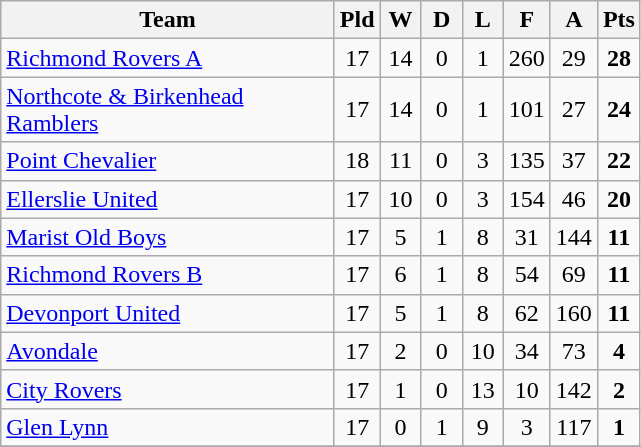<table class="wikitable" style="text-align:center;">
<tr>
<th width=215>Team</th>
<th width=20 abbr="Played">Pld</th>
<th width=20 abbr="Won">W</th>
<th width=20 abbr="Drawn">D</th>
<th width=20 abbr="Lost">L</th>
<th width=20 abbr="For">F</th>
<th width=20 abbr="Against">A</th>
<th width=20 abbr="Points">Pts</th>
</tr>
<tr>
<td style="text-align:left;"><a href='#'>Richmond Rovers A</a></td>
<td>17</td>
<td>14</td>
<td>0</td>
<td>1</td>
<td>260</td>
<td>29</td>
<td><strong>28</strong></td>
</tr>
<tr>
<td style="text-align:left;"><a href='#'>Northcote & Birkenhead Ramblers</a></td>
<td>17</td>
<td>14</td>
<td>0</td>
<td>1</td>
<td>101</td>
<td>27</td>
<td><strong>24</strong></td>
</tr>
<tr>
<td style="text-align:left;"><a href='#'>Point Chevalier</a></td>
<td>18</td>
<td>11</td>
<td>0</td>
<td>3</td>
<td>135</td>
<td>37</td>
<td><strong>22</strong></td>
</tr>
<tr>
<td style="text-align:left;"><a href='#'>Ellerslie United</a></td>
<td>17</td>
<td>10</td>
<td>0</td>
<td>3</td>
<td>154</td>
<td>46</td>
<td><strong>20</strong></td>
</tr>
<tr>
<td style="text-align:left;"><a href='#'>Marist Old Boys</a></td>
<td>17</td>
<td>5</td>
<td>1</td>
<td>8</td>
<td>31</td>
<td>144</td>
<td><strong>11</strong></td>
</tr>
<tr>
<td style="text-align:left;"><a href='#'>Richmond Rovers B</a></td>
<td>17</td>
<td>6</td>
<td>1</td>
<td>8</td>
<td>54</td>
<td>69</td>
<td><strong>11</strong></td>
</tr>
<tr>
<td style="text-align:left;"><a href='#'>Devonport United</a></td>
<td>17</td>
<td>5</td>
<td>1</td>
<td>8</td>
<td>62</td>
<td>160</td>
<td><strong>11</strong></td>
</tr>
<tr>
<td style="text-align:left;"><a href='#'>Avondale</a></td>
<td>17</td>
<td>2</td>
<td>0</td>
<td>10</td>
<td>34</td>
<td>73</td>
<td><strong>4</strong></td>
</tr>
<tr>
<td style="text-align:left;"><a href='#'>City Rovers</a></td>
<td>17</td>
<td>1</td>
<td>0</td>
<td>13</td>
<td>10</td>
<td>142</td>
<td><strong>2</strong></td>
</tr>
<tr>
<td style="text-align:left;"><a href='#'>Glen Lynn</a></td>
<td>17</td>
<td>0</td>
<td>1</td>
<td>9</td>
<td>3</td>
<td>117</td>
<td><strong>1</strong></td>
</tr>
<tr>
</tr>
</table>
